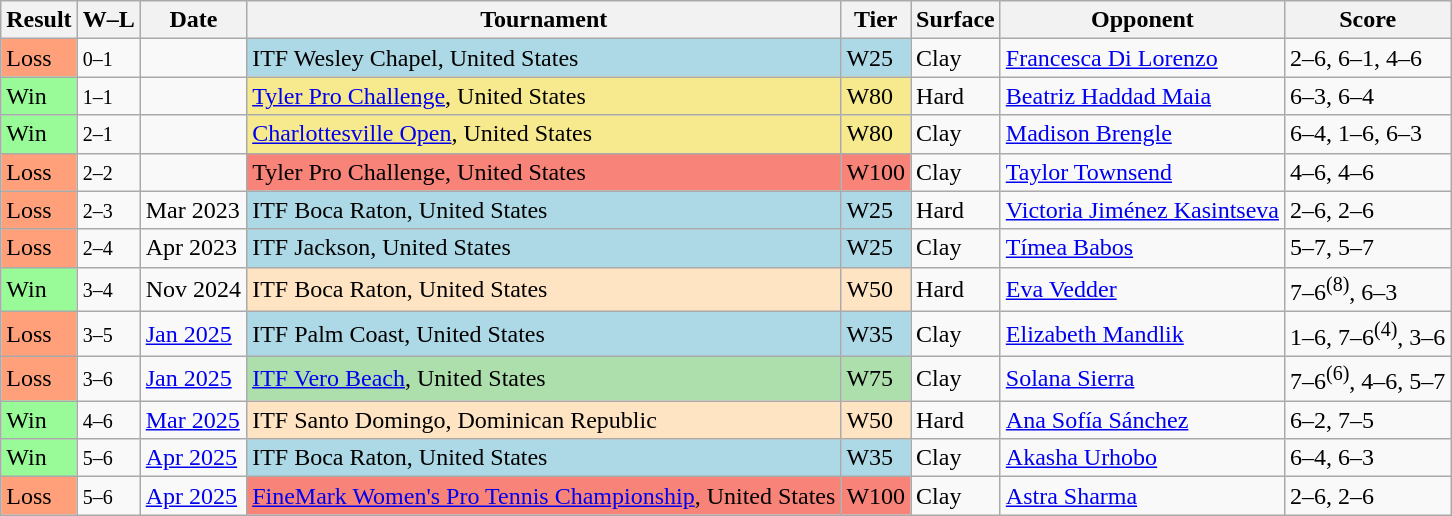<table class="sortable wikitable">
<tr>
<th>Result</th>
<th class="unsortable">W–L</th>
<th>Date</th>
<th>Tournament</th>
<th>Tier</th>
<th>Surface</th>
<th>Opponent</th>
<th class="unsortable">Score</th>
</tr>
<tr>
<td style="background:#ffa07a;">Loss</td>
<td><small>0–1</small></td>
<td></td>
<td style="background:lightblue;">ITF Wesley Chapel, United States</td>
<td style="background:lightblue;">W25</td>
<td>Clay</td>
<td> <a href='#'>Francesca Di Lorenzo</a></td>
<td>2–6, 6–1, 4–6</td>
</tr>
<tr>
<td style="background:#98fb98;">Win</td>
<td><small>1–1</small></td>
<td><a href='#'></a></td>
<td style="background:#f7e98e;"><a href='#'>Tyler Pro Challenge</a>, United States</td>
<td style="background:#f7e98e;">W80</td>
<td>Hard</td>
<td> <a href='#'>Beatriz Haddad Maia</a></td>
<td>6–3, 6–4</td>
</tr>
<tr>
<td style="background:#98fb98;">Win</td>
<td><small>2–1</small></td>
<td><a href='#'></a></td>
<td style="background:#f7e98e;"><a href='#'>Charlottesville Open</a>, United States</td>
<td style="background:#f7e98e;">W80</td>
<td>Clay</td>
<td> <a href='#'>Madison Brengle</a></td>
<td>6–4, 1–6, 6–3</td>
</tr>
<tr>
<td style="background:#ffa07a;">Loss</td>
<td><small>2–2</small></td>
<td><a href='#'></a></td>
<td style="background:#f88379;">Tyler Pro Challenge, United States</td>
<td style="background:#f88379;">W100</td>
<td>Clay</td>
<td> <a href='#'>Taylor Townsend</a></td>
<td>4–6, 4–6</td>
</tr>
<tr>
<td style="background:#ffa07a;">Loss</td>
<td><small>2–3</small></td>
<td>Mar 2023</td>
<td style="background:lightblue;">ITF Boca Raton, United States</td>
<td style="background:lightblue;">W25</td>
<td>Hard</td>
<td> <a href='#'>Victoria Jiménez Kasintseva</a></td>
<td>2–6, 2–6</td>
</tr>
<tr>
<td style="background:#ffa07a;">Loss</td>
<td><small>2–4</small></td>
<td>Apr 2023</td>
<td style="background:lightblue;">ITF Jackson, United States</td>
<td style="background:lightblue;">W25</td>
<td>Clay</td>
<td> <a href='#'>Tímea Babos</a></td>
<td>5–7, 5–7</td>
</tr>
<tr>
<td style="background:#98fb98;">Win</td>
<td><small>3–4</small></td>
<td>Nov 2024</td>
<td style="background:#ffe4c4;">ITF Boca Raton, United States</td>
<td style="background:#ffe4c4;">W50</td>
<td>Hard</td>
<td> <a href='#'>Eva Vedder</a></td>
<td>7–6<sup>(8)</sup>, 6–3</td>
</tr>
<tr>
<td style="background:#ffa07a;">Loss</td>
<td><small>3–5</small></td>
<td><a href='#'>Jan 2025</a></td>
<td style="background:lightblue;">ITF Palm Coast, United States</td>
<td style="background:lightblue;">W35</td>
<td>Clay</td>
<td> <a href='#'>Elizabeth Mandlik</a></td>
<td>1–6, 7–6<sup>(4)</sup>, 3–6</td>
</tr>
<tr>
<td style="background:#ffa07a;">Loss</td>
<td><small>3–6</small></td>
<td><a href='#'>Jan 2025</a></td>
<td style="background:#addfad;"><a href='#'>ITF Vero Beach</a>, United States</td>
<td style="background:#addfad;">W75</td>
<td>Clay</td>
<td> <a href='#'>Solana Sierra</a></td>
<td>7–6<sup>(6)</sup>, 4–6, 5–7</td>
</tr>
<tr>
<td style="background:#98fb98;">Win</td>
<td><small>4–6</small></td>
<td><a href='#'>Mar 2025</a></td>
<td style="background:#ffe4c4;">ITF Santo Domingo, Dominican Republic</td>
<td style="background:#ffe4c4;">W50</td>
<td>Hard</td>
<td> <a href='#'>Ana Sofía Sánchez</a></td>
<td>6–2, 7–5</td>
</tr>
<tr>
<td style="background:#98fb98;">Win</td>
<td><small>5–6</small></td>
<td><a href='#'>Apr 2025</a></td>
<td style="background:lightblue;">ITF Boca Raton, United States</td>
<td style="background:lightblue;">W35</td>
<td>Clay</td>
<td> <a href='#'>Akasha Urhobo</a></td>
<td>6–4, 6–3</td>
</tr>
<tr>
<td style="background:#ffa07a;">Loss</td>
<td><small>5–6</small></td>
<td><a href='#'>Apr 2025</a></td>
<td style="background:#f88379;"><a href='#'>FineMark Women's Pro Tennis Championship</a>, United States</td>
<td style="background:#f88379;">W100</td>
<td>Clay</td>
<td> <a href='#'>Astra Sharma</a></td>
<td>2–6, 2–6</td>
</tr>
</table>
